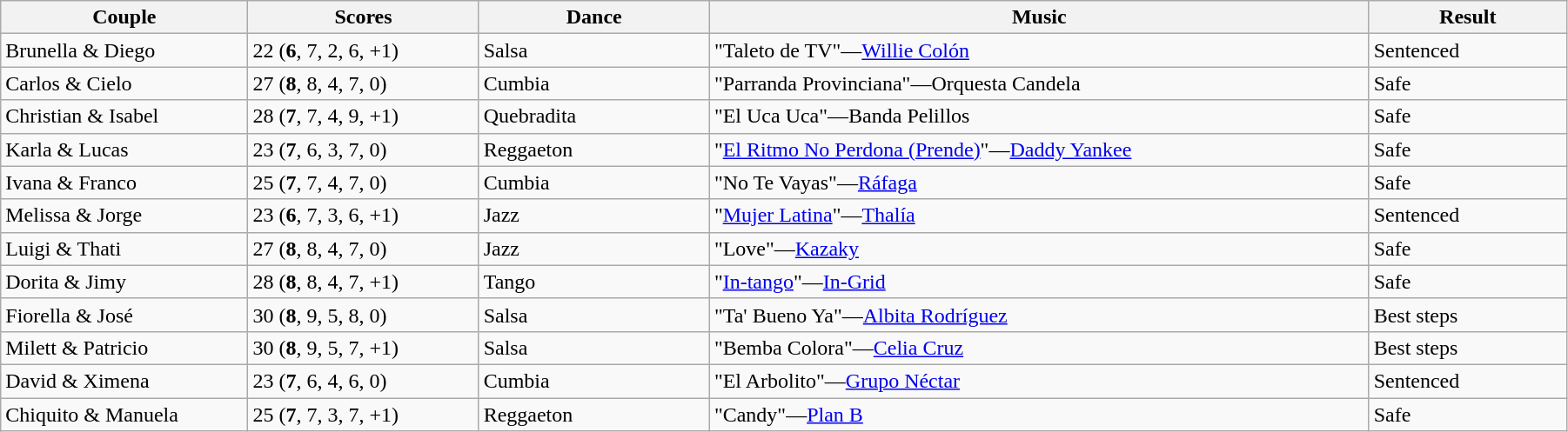<table class="wikitable sortable" style="width:95%; white-space:nowrap">
<tr>
<th style="width:15%;">Couple</th>
<th style="width:14%;">Scores</th>
<th style="width:14%;">Dance</th>
<th style="width:40%;">Music</th>
<th style="width:12%;">Result</th>
</tr>
<tr>
<td>Brunella & Diego</td>
<td>22 (<strong>6</strong>, 7, 2, 6, +1)</td>
<td>Salsa</td>
<td>"Taleto de TV"—<a href='#'>Willie Colón</a></td>
<td>Sentenced</td>
</tr>
<tr>
<td>Carlos & Cielo</td>
<td>27 (<strong>8</strong>, 8, 4, 7, 0)</td>
<td>Cumbia</td>
<td>"Parranda Provinciana"—Orquesta Candela</td>
<td>Safe</td>
</tr>
<tr>
<td>Christian & Isabel</td>
<td>28 (<strong>7</strong>, 7, 4, 9, +1)</td>
<td>Quebradita</td>
<td>"El Uca Uca"—Banda Pelillos</td>
<td>Safe</td>
</tr>
<tr>
<td>Karla & Lucas</td>
<td>23 (<strong>7</strong>, 6, 3, 7, 0)</td>
<td>Reggaeton</td>
<td>"<a href='#'>El Ritmo No Perdona (Prende)</a>"—<a href='#'>Daddy Yankee</a></td>
<td>Safe</td>
</tr>
<tr>
<td>Ivana & Franco</td>
<td>25 (<strong>7</strong>, 7, 4, 7, 0)</td>
<td>Cumbia</td>
<td>"No Te Vayas"—<a href='#'>Ráfaga</a></td>
<td>Safe</td>
</tr>
<tr>
<td>Melissa & Jorge</td>
<td>23 (<strong>6</strong>, 7, 3, 6, +1)</td>
<td>Jazz</td>
<td>"<a href='#'>Mujer Latina</a>"—<a href='#'>Thalía</a></td>
<td>Sentenced</td>
</tr>
<tr>
<td>Luigi & Thati</td>
<td>27 (<strong>8</strong>, 8, 4, 7, 0)</td>
<td>Jazz</td>
<td>"Love"—<a href='#'>Kazaky</a></td>
<td>Safe</td>
</tr>
<tr>
<td>Dorita & Jimy</td>
<td>28 (<strong>8</strong>, 8, 4, 7, +1)</td>
<td>Tango</td>
<td>"<a href='#'>In-tango</a>"—<a href='#'>In-Grid</a></td>
<td>Safe</td>
</tr>
<tr>
<td>Fiorella & José</td>
<td>30 (<strong>8</strong>, 9, 5, 8, 0)</td>
<td>Salsa</td>
<td>"Ta' Bueno Ya"—<a href='#'>Albita Rodríguez</a></td>
<td>Best steps</td>
</tr>
<tr>
<td>Milett & Patricio</td>
<td>30 (<strong>8</strong>, 9, 5, 7, +1)</td>
<td>Salsa</td>
<td>"Bemba Colora"—<a href='#'>Celia Cruz</a></td>
<td>Best steps</td>
</tr>
<tr>
<td>David & Ximena</td>
<td>23 (<strong>7</strong>, 6, 4, 6, 0)</td>
<td>Cumbia</td>
<td>"El Arbolito"—<a href='#'>Grupo Néctar</a></td>
<td>Sentenced</td>
</tr>
<tr>
<td>Chiquito & Manuela</td>
<td>25 (<strong>7</strong>, 7, 3, 7, +1)</td>
<td>Reggaeton</td>
<td>"Candy"—<a href='#'>Plan B</a></td>
<td>Safe</td>
</tr>
</table>
